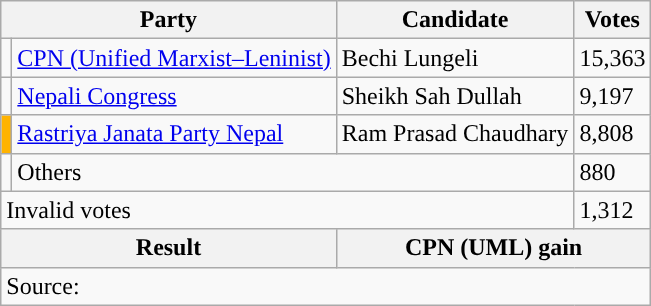<table class="wikitable">
<tr>
<th colspan="2">Party</th>
<th>Candidate</th>
<th>Votes</th>
</tr>
<tr>
<td style="background-color:"></td>
<td><a href='#'>CPN (Unified Marxist–Leninist)</a></td>
<td>Bechi Lungeli</td>
<td>15,363</td>
</tr>
<tr>
<td style="background-color:"></td>
<td><a href='#'>Nepali Congress</a></td>
<td>Sheikh Sah Dullah</td>
<td>9,197</td>
</tr>
<tr>
<td style="background-color:#ffb300"></td>
<td><a href='#'>Rastriya Janata Party Nepal</a></td>
<td>Ram Prasad Chaudhary</td>
<td>8,808</td>
</tr>
<tr>
<td></td>
<td colspan="2">Others</td>
<td>880</td>
</tr>
<tr>
<td colspan="3">Invalid votes</td>
<td>1,312</td>
</tr>
<tr>
<th colspan="2">Result</th>
<th colspan="2">CPN (UML) gain</th>
</tr>
<tr>
<td colspan="4">Source: </td>
</tr>
</table>
